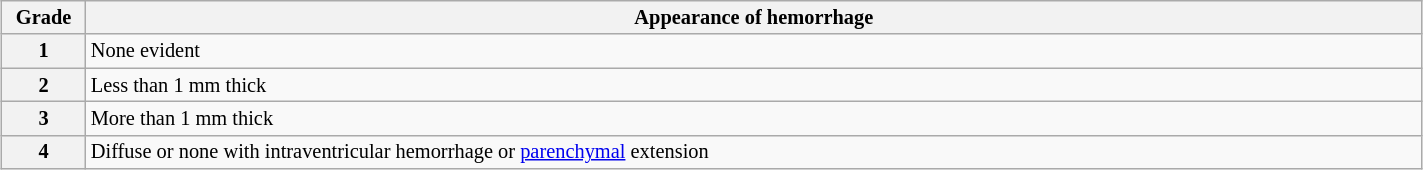<table class="wikitable" style = "width:75%; font-size:85%; margin-left:15px; text-align:center">
<tr>
<th width="50">Grade</th>
<th>Appearance of hemorrhage</th>
</tr>
<tr>
<th>1</th>
<td style="text-align:left;">None evident</td>
</tr>
<tr>
<th>2</th>
<td style="text-align:left;">Less than 1 mm thick</td>
</tr>
<tr>
<th>3</th>
<td align="left">More than 1 mm thick</td>
</tr>
<tr>
<th>4</th>
<td style="text-align:left;">Diffuse or none with intraventricular hemorrhage or <a href='#'>parenchymal</a> extension</td>
</tr>
</table>
